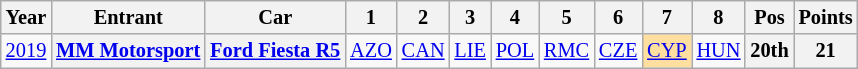<table class="wikitable" border="1" style="text-align:center; font-size:85%;">
<tr>
<th>Year</th>
<th>Entrant</th>
<th>Car</th>
<th>1</th>
<th>2</th>
<th>3</th>
<th>4</th>
<th>5</th>
<th>6</th>
<th>7</th>
<th>8</th>
<th>Pos</th>
<th>Points</th>
</tr>
<tr>
<td><a href='#'>2019</a></td>
<th nowrap><a href='#'>MM Motorsport</a></th>
<th nowrap><a href='#'>Ford Fiesta R5</a></th>
<td><a href='#'>AZO</a></td>
<td><a href='#'>CAN</a></td>
<td><a href='#'>LIE</a></td>
<td><a href='#'>POL</a></td>
<td><a href='#'>RMC</a></td>
<td><a href='#'>CZE</a></td>
<td style="background:#ffdf9f;"><a href='#'>CYP</a><br></td>
<td><a href='#'>HUN</a></td>
<th>20th</th>
<th>21</th>
</tr>
</table>
